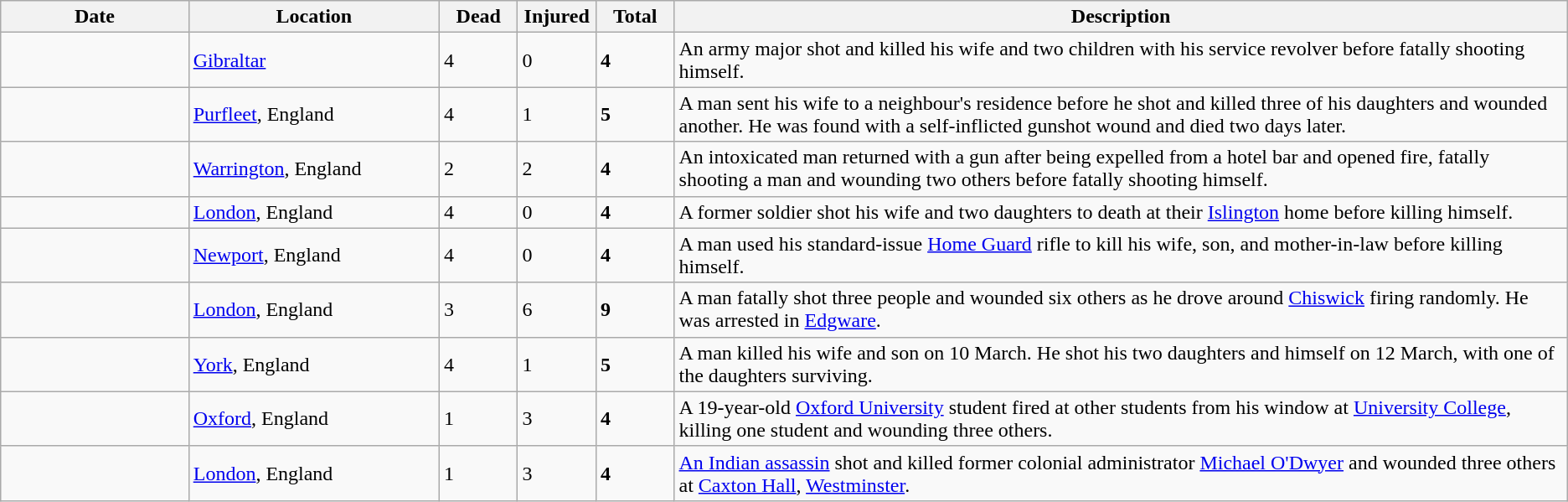<table class="wikitable sortable mw-datatable">
<tr>
<th width=12%>Date</th>
<th width=16%>Location</th>
<th width=5%>Dead</th>
<th width=5%>Injured</th>
<th width=5%>Total</th>
<th width=60%>Description</th>
</tr>
<tr>
<td></td>
<td><a href='#'>Gibraltar</a></td>
<td>4</td>
<td>0</td>
<td><strong>4</strong></td>
<td>An army major shot and killed his wife and two children with his service revolver before fatally shooting himself.</td>
</tr>
<tr>
<td></td>
<td><a href='#'>Purfleet</a>, England</td>
<td>4</td>
<td>1</td>
<td><strong>5</strong></td>
<td>A man sent his wife to a neighbour's residence before he shot and killed three of his daughters and wounded another. He was found with a self-inflicted gunshot wound and died two days later.</td>
</tr>
<tr>
<td></td>
<td><a href='#'>Warrington</a>, England</td>
<td>2</td>
<td>2</td>
<td><strong>4</strong></td>
<td>An intoxicated man returned with a gun after being expelled from a hotel bar and opened fire, fatally shooting a man and wounding two others before fatally shooting himself.</td>
</tr>
<tr>
<td></td>
<td><a href='#'>London</a>, England</td>
<td>4</td>
<td>0</td>
<td><strong>4</strong></td>
<td>A former soldier shot his wife and two daughters to death at their <a href='#'>Islington</a> home before killing himself.</td>
</tr>
<tr>
<td></td>
<td><a href='#'>Newport</a>, England</td>
<td>4</td>
<td>0</td>
<td><strong>4</strong></td>
<td>A man used his standard-issue <a href='#'>Home Guard</a> rifle to kill his wife, son, and mother-in-law before killing himself.</td>
</tr>
<tr>
<td></td>
<td><a href='#'>London</a>, England</td>
<td>3</td>
<td>6</td>
<td><strong>9</strong></td>
<td>A man fatally shot three people and wounded six others as he drove around <a href='#'>Chiswick</a> firing randomly. He was arrested in <a href='#'>Edgware</a>.</td>
</tr>
<tr>
<td></td>
<td><a href='#'>York</a>, England</td>
<td>4</td>
<td>1</td>
<td><strong>5</strong></td>
<td>A man killed his wife and son on 10 March. He shot his two daughters and himself on 12 March, with one of the daughters surviving.</td>
</tr>
<tr>
<td></td>
<td><a href='#'>Oxford</a>, England</td>
<td>1</td>
<td>3</td>
<td><strong>4</strong></td>
<td>A 19-year-old <a href='#'>Oxford University</a> student fired at other students from his window at <a href='#'>University College</a>, killing one student and wounding three others.</td>
</tr>
<tr>
<td></td>
<td><a href='#'>London</a>, England</td>
<td>1</td>
<td>3</td>
<td><strong>4</strong></td>
<td><a href='#'>An Indian assassin</a> shot and killed former colonial administrator <a href='#'>Michael O'Dwyer</a> and wounded three others at <a href='#'>Caxton Hall</a>, <a href='#'>Westminster</a>.</td>
</tr>
</table>
